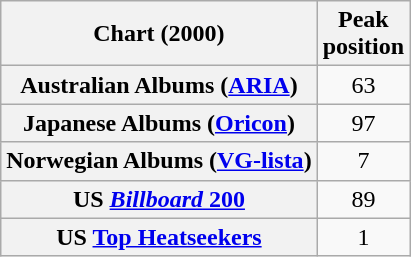<table class="wikitable sortable plainrowheaders">
<tr>
<th scope="col">Chart (2000)</th>
<th scope="col">Peak<br>position</th>
</tr>
<tr>
<th scope="row">Australian Albums (<a href='#'>ARIA</a>)</th>
<td style="text-align:center;">63</td>
</tr>
<tr>
<th scope="row">Japanese Albums (<a href='#'>Oricon</a>)</th>
<td style="text-align:center;">97</td>
</tr>
<tr>
<th scope="row">Norwegian Albums (<a href='#'>VG-lista</a>)</th>
<td style="text-align:center;">7</td>
</tr>
<tr>
<th scope="row">US <a href='#'><em>Billboard</em> 200</a></th>
<td style="text-align:center;">89</td>
</tr>
<tr>
<th scope="row">US <a href='#'>Top Heatseekers</a></th>
<td style="text-align:center;">1</td>
</tr>
</table>
